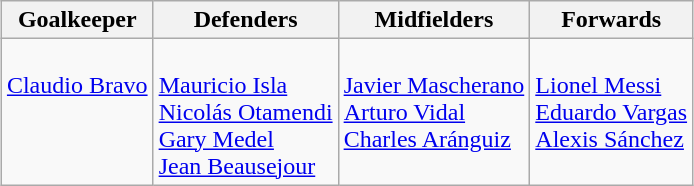<table class="wikitable" style="mArgin: 0 auto;">
<tr>
<th>Goalkeeper</th>
<th>Defenders</th>
<th>Midfielders</th>
<th>Forwards</th>
</tr>
<tr>
<td valign=top><br> <a href='#'>Claudio Bravo</a></td>
<td valign=top><br> <a href='#'>Mauricio Isla</a><br>
 <a href='#'>Nicolás Otamendi</a><br>
 <a href='#'>Gary Medel</a><br>
 <a href='#'>Jean Beausejour</a></td>
<td valign=top><br> <a href='#'>Javier Mascherano</a><br>
 <a href='#'>Arturo Vidal</a><br>
 <a href='#'>Charles Aránguiz</a></td>
<td valign=top><br> <a href='#'>Lionel Messi</a><br>
 <a href='#'>Eduardo Vargas</a><br>
 <a href='#'>Alexis Sánchez</a></td>
</tr>
</table>
